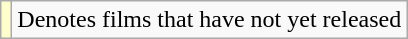<table class="wikitable">
<tr>
<td style="background:#FFFFCC;"></td>
<td>Denotes films that have not yet released</td>
</tr>
</table>
